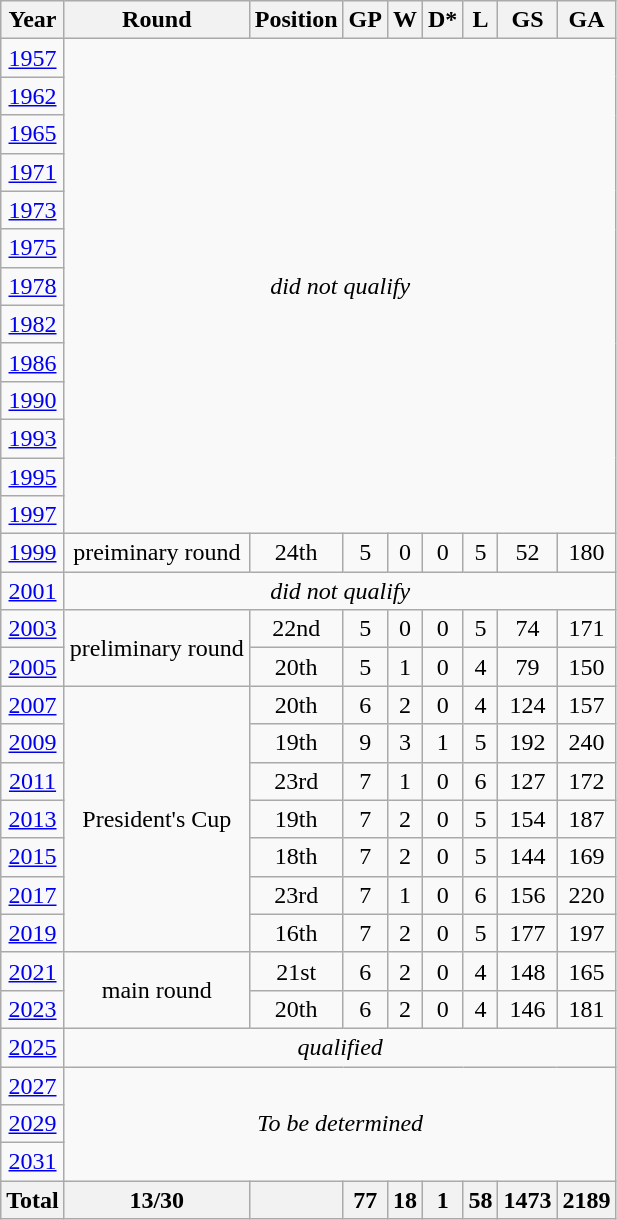<table class="wikitable" style="text-align: center;">
<tr>
<th>Year</th>
<th>Round</th>
<th>Position</th>
<th>GP</th>
<th>W</th>
<th>D*</th>
<th>L</th>
<th>GS</th>
<th>GA</th>
</tr>
<tr>
<td> <a href='#'>1957</a></td>
<td rowspan=13 colspan=8><em>did not qualify</em></td>
</tr>
<tr>
<td> <a href='#'>1962</a></td>
</tr>
<tr>
<td> <a href='#'>1965</a></td>
</tr>
<tr>
<td> <a href='#'>1971</a></td>
</tr>
<tr>
<td> <a href='#'>1973</a></td>
</tr>
<tr>
<td> <a href='#'>1975</a></td>
</tr>
<tr>
<td> <a href='#'>1978</a></td>
</tr>
<tr>
<td> <a href='#'>1982</a></td>
</tr>
<tr>
<td> <a href='#'>1986</a></td>
</tr>
<tr>
<td> <a href='#'>1990</a></td>
</tr>
<tr>
<td> <a href='#'>1993</a></td>
</tr>
<tr>
<td> <a href='#'>1995</a></td>
</tr>
<tr>
<td> <a href='#'>1997</a></td>
</tr>
<tr>
<td> <a href='#'>1999</a></td>
<td>preiminary round</td>
<td>24th</td>
<td>5</td>
<td>0</td>
<td>0</td>
<td>5</td>
<td>52</td>
<td>180</td>
</tr>
<tr>
<td> <a href='#'>2001</a></td>
<td colspan=8><em>did not qualify</em></td>
</tr>
<tr>
<td> <a href='#'>2003</a></td>
<td rowspan=2>preliminary round</td>
<td>22nd</td>
<td>5</td>
<td>0</td>
<td>0</td>
<td>5</td>
<td>74</td>
<td>171</td>
</tr>
<tr>
<td> <a href='#'>2005</a></td>
<td>20th</td>
<td>5</td>
<td>1</td>
<td>0</td>
<td>4</td>
<td>79</td>
<td>150</td>
</tr>
<tr>
<td> <a href='#'>2007</a></td>
<td rowspan=7>President's Cup</td>
<td>20th</td>
<td>6</td>
<td>2</td>
<td>0</td>
<td>4</td>
<td>124</td>
<td>157</td>
</tr>
<tr>
<td> <a href='#'>2009</a></td>
<td>19th</td>
<td>9</td>
<td>3</td>
<td>1</td>
<td>5</td>
<td>192</td>
<td>240</td>
</tr>
<tr>
<td> <a href='#'>2011</a></td>
<td>23rd</td>
<td>7</td>
<td>1</td>
<td>0</td>
<td>6</td>
<td>127</td>
<td>172</td>
</tr>
<tr>
<td> <a href='#'>2013</a></td>
<td>19th</td>
<td>7</td>
<td>2</td>
<td>0</td>
<td>5</td>
<td>154</td>
<td>187</td>
</tr>
<tr>
<td> <a href='#'>2015</a></td>
<td>18th</td>
<td>7</td>
<td>2</td>
<td>0</td>
<td>5</td>
<td>144</td>
<td>169</td>
</tr>
<tr>
<td> <a href='#'>2017</a></td>
<td>23rd</td>
<td>7</td>
<td>1</td>
<td>0</td>
<td>6</td>
<td>156</td>
<td>220</td>
</tr>
<tr>
<td> <a href='#'>2019</a></td>
<td>16th</td>
<td>7</td>
<td>2</td>
<td>0</td>
<td>5</td>
<td>177</td>
<td>197</td>
</tr>
<tr>
<td> <a href='#'>2021</a></td>
<td rowspan=2>main round</td>
<td>21st</td>
<td>6</td>
<td>2</td>
<td>0</td>
<td>4</td>
<td>148</td>
<td>165</td>
</tr>
<tr>
<td> <a href='#'>2023</a></td>
<td>20th</td>
<td>6</td>
<td>2</td>
<td>0</td>
<td>4</td>
<td>146</td>
<td>181</td>
</tr>
<tr>
<td> <a href='#'>2025</a></td>
<td colspan=8><em>qualified</em></td>
</tr>
<tr>
<td> <a href='#'>2027</a></td>
<td colspan=8 rowspan=3><em>To be determined</em></td>
</tr>
<tr>
<td> <a href='#'>2029</a></td>
</tr>
<tr>
<td> <a href='#'>2031</a></td>
</tr>
<tr>
<th>Total</th>
<th>13/30</th>
<th></th>
<th>77</th>
<th>18</th>
<th>1</th>
<th>58</th>
<th>1473</th>
<th>2189</th>
</tr>
</table>
